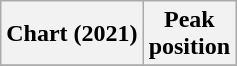<table class="wikitable sortable plainrowheaders" style="text-align:center">
<tr>
<th scope="col">Chart (2021)</th>
<th scope="col">Peak<br>position</th>
</tr>
<tr>
</tr>
</table>
